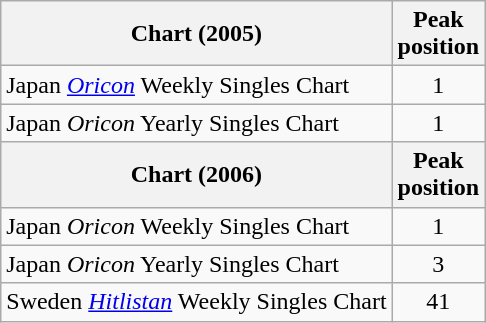<table class="wikitable sortable">
<tr>
<th>Chart (2005)</th>
<th>Peak<br>position</th>
</tr>
<tr>
<td>Japan <em><a href='#'>Oricon</a></em> Weekly Singles Chart</td>
<td align="center">1</td>
</tr>
<tr>
<td>Japan <em>Oricon</em> Yearly Singles Chart</td>
<td align="center">1</td>
</tr>
<tr>
<th>Chart (2006)</th>
<th align="center">Peak<br>position</th>
</tr>
<tr>
<td>Japan <em>Oricon</em> Weekly Singles Chart</td>
<td align="center">1</td>
</tr>
<tr>
<td>Japan <em>Oricon</em> Yearly Singles Chart</td>
<td align="center">3</td>
</tr>
<tr>
<td>Sweden <em><a href='#'>Hitlistan</a></em> Weekly Singles Chart</td>
<td align="center">41</td>
</tr>
</table>
